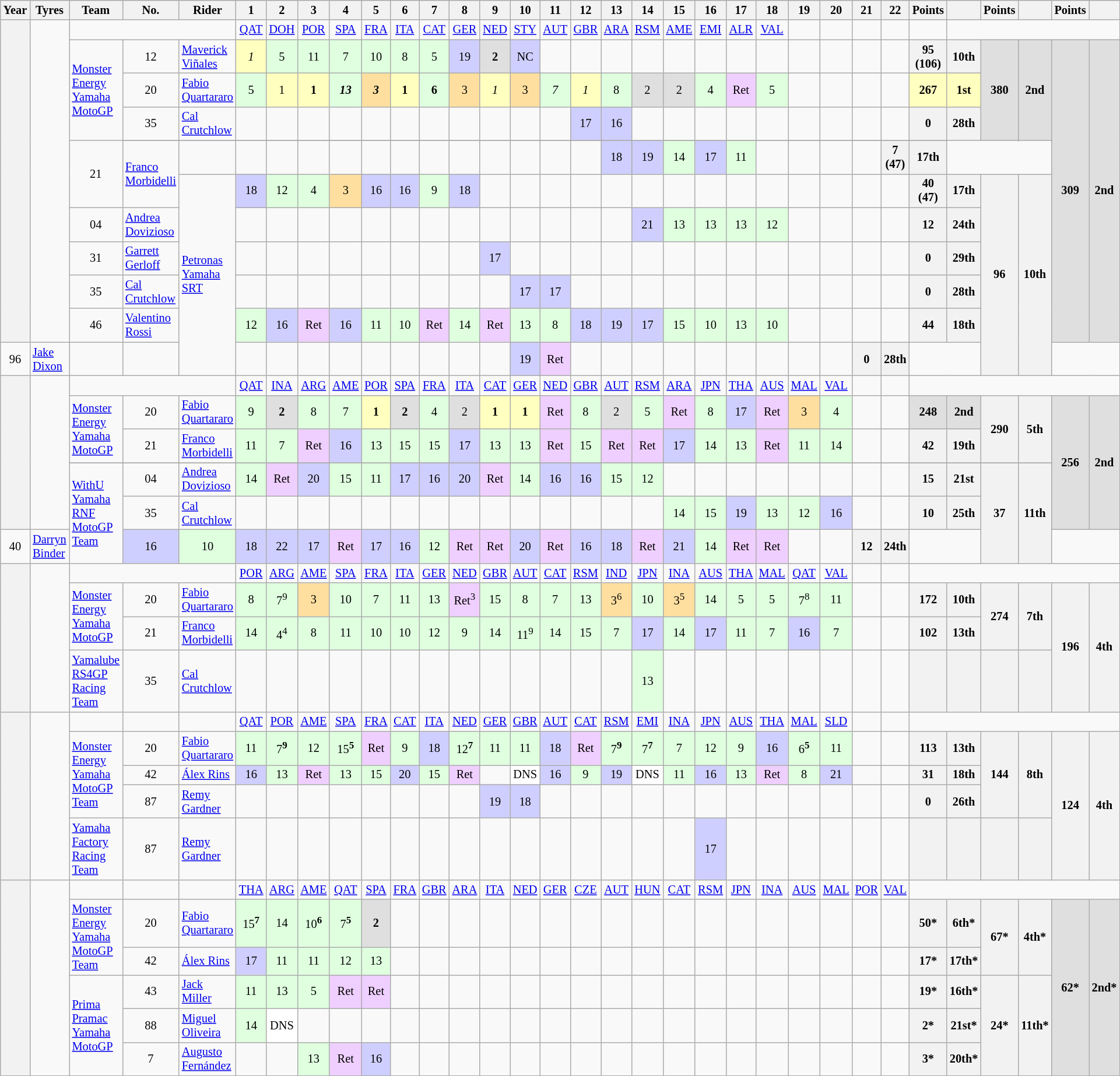<table class="wikitable" style="text-align:center; font-size:85%;">
<tr>
<th scope="col">Year</th>
<th scope="col">Tyres</th>
<th scope="col">Team</th>
<th scope="col">No.</th>
<th scope="col">Rider</th>
<th scope="col">1</th>
<th scope="col">2</th>
<th scope="col">3</th>
<th scope="col">4</th>
<th scope="col">5</th>
<th scope="col">6</th>
<th scope="col">7</th>
<th scope="col">8</th>
<th scope="col">9</th>
<th scope="col">10</th>
<th scope="col">11</th>
<th scope="col">12</th>
<th scope="col">13</th>
<th scope="col">14</th>
<th scope="col">15</th>
<th scope="col">16</th>
<th scope="col">17</th>
<th scope="col">18</th>
<th scope="col">19</th>
<th scope="col">20</th>
<th scope="col">21</th>
<th scope="col">22</th>
<th scope="col">Points</th>
<th scope="col"></th>
<th scope="col">Points</th>
<th scope="col"></th>
<th scope="col">Points</th>
<th scope="col"></th>
</tr>
<tr>
<th scope="row" rowspan="11"></th>
<td rowspan="11"></td>
<td colspan="3"></td>
<td><a href='#'>QAT</a></td>
<td><a href='#'>DOH</a></td>
<td><a href='#'>POR</a></td>
<td><a href='#'>SPA</a></td>
<td><a href='#'>FRA</a></td>
<td><a href='#'>ITA</a></td>
<td><a href='#'>CAT</a></td>
<td><a href='#'>GER</a></td>
<td><a href='#'>NED</a></td>
<td><a href='#'>STY</a></td>
<td><a href='#'>AUT</a></td>
<td><a href='#'>GBR</a></td>
<td><a href='#'>ARA</a></td>
<td><a href='#'>RSM</a></td>
<td><a href='#'>AME</a></td>
<td><a href='#'>EMI</a></td>
<td><a href='#'>ALR</a></td>
<td><a href='#'>VAL</a></td>
<td></td>
<td></td>
<td></td>
<td></td>
<td></td>
<td colspan="6"></td>
</tr>
<tr>
<td style="text-align:left;" rowspan="4"> <a href='#'>Monster Energy Yamaha MotoGP</a></td>
<td>12</td>
<td style="text-align:left;"> <a href='#'>Maverick Viñales</a></td>
<td style="background:#ffffbf;"><em>1</em></td>
<td style="background:#dfffdf;">5</td>
<td style="background:#dfffdf;">11</td>
<td style="background:#dfffdf;">7</td>
<td style="background:#dfffdf;">10</td>
<td style="background:#dfffdf;">8</td>
<td style="background:#dfffdf;">5</td>
<td style="background:#cfcfff;">19</td>
<td style="background:#dfdfdf;"><strong>2</strong></td>
<td style="background:#cfcfff;">NC</td>
<td></td>
<td></td>
<td></td>
<td></td>
<td></td>
<td></td>
<td></td>
<td></td>
<td></td>
<td></td>
<td></td>
<td></td>
<th>95 (106)</th>
<th>10th</th>
<th style="background:#DFDFDF;" rowspan="4">380</th>
<th style="background:#DFDFDF;" rowspan="4">2nd</th>
<th style="background:#DFDFDF;" rowspan="10">309</th>
<th style="background:#DFDFDF;" rowspan="10">2nd</th>
</tr>
<tr>
<td>20</td>
<td style="text-align:left;"> <a href='#'>Fabio Quartararo</a></td>
<td style="background:#dfffdf;">5</td>
<td style="background:#ffffbf;">1</td>
<td style="background:#ffffbf;"><strong>1</strong></td>
<td style="background:#dfffdf;"><strong><em>13</em></strong></td>
<td style="background:#ffdf9f;"><strong><em>3</em></strong></td>
<td style="background:#ffffbf;"><strong>1</strong></td>
<td style="background:#dfffdf;"><strong>6</strong></td>
<td style="background:#ffdf9f;">3</td>
<td style="background:#ffffbf;"><em>1</em></td>
<td style="background:#ffdf9f;">3</td>
<td style="background:#dfffdf;"><em>7</em></td>
<td style="background:#ffffbf;"><em>1</em></td>
<td style="background:#dfffdf;">8</td>
<td style="background:#dfdfdf;">2</td>
<td style="background:#dfdfdf;">2</td>
<td style="background:#dfffdf;">4</td>
<td style="background:#efcfff;">Ret</td>
<td style="background:#dfffdf;">5</td>
<td></td>
<td></td>
<td></td>
<td></td>
<th style="background:#FFFFBF;">267</th>
<th style="background:#FFFFBF;">1st</th>
</tr>
<tr>
<td>35</td>
<td style="text-align:left;"> <a href='#'>Cal Crutchlow</a></td>
<td></td>
<td></td>
<td></td>
<td></td>
<td></td>
<td></td>
<td></td>
<td></td>
<td></td>
<td></td>
<td></td>
<td style="background:#CFCFFF;">17</td>
<td style="background:#CFCFFF;">16</td>
<td></td>
<td></td>
<td></td>
<td></td>
<td></td>
<td></td>
<td></td>
<td></td>
<td></td>
<th>0</th>
<th>28th</th>
</tr>
<tr>
</tr>
<tr>
<td rowspan="2">21</td>
<td style="text-align:left;" rowspan="2"> <a href='#'>Franco Morbidelli</a></td>
<td></td>
<td></td>
<td></td>
<td></td>
<td></td>
<td></td>
<td></td>
<td></td>
<td></td>
<td></td>
<td></td>
<td></td>
<td></td>
<td style="background:#CFCFFF;">18</td>
<td style="background:#CFCFFF;">19</td>
<td style="background:#DFFFDF;">14</td>
<td style="background:#CFCFFF;">17</td>
<td style="background:#DFFFDF;">11</td>
<td></td>
<td></td>
<td></td>
<td></td>
<th>7 (47)</th>
<th>17th</th>
</tr>
<tr>
<td style="text-align:left;" rowspan="6"> <a href='#'>Petronas Yamaha SRT</a></td>
<td style="background:#cfcfff;">18</td>
<td style="background:#dfffdf;">12</td>
<td style="background:#dfffdf;">4</td>
<td style="background:#ffdf9f;">3</td>
<td style="background:#cfcfff;">16</td>
<td style="background:#cfcfff;">16</td>
<td style="background:#dfffdf;">9</td>
<td style="background:#cfcfff;">18</td>
<td></td>
<td></td>
<td></td>
<td></td>
<td></td>
<td></td>
<td></td>
<td></td>
<td></td>
<td></td>
<td></td>
<td></td>
<td></td>
<td></td>
<th>40 (47)</th>
<th>17th</th>
<th rowspan="6">96</th>
<th rowspan="6">10th</th>
</tr>
<tr>
<td>04</td>
<td style="text-align:left;"> <a href='#'>Andrea Dovizioso</a></td>
<td></td>
<td></td>
<td></td>
<td></td>
<td></td>
<td></td>
<td></td>
<td></td>
<td></td>
<td></td>
<td></td>
<td></td>
<td></td>
<td style="background:#CFCFFF;">21</td>
<td style="background:#DFFFDF;">13</td>
<td style="background:#DFFFDF;">13</td>
<td style="background:#DFFFDF;">13</td>
<td style="background:#DFFFDF;">12</td>
<td></td>
<td></td>
<td></td>
<td></td>
<th>12</th>
<th>24th</th>
</tr>
<tr>
<td>31</td>
<td style="text-align:left;"> <a href='#'>Garrett Gerloff</a></td>
<td></td>
<td></td>
<td></td>
<td></td>
<td></td>
<td></td>
<td></td>
<td></td>
<td style="background:#CFCFFF;">17</td>
<td></td>
<td></td>
<td></td>
<td></td>
<td></td>
<td></td>
<td></td>
<td></td>
<td></td>
<td></td>
<td></td>
<td></td>
<td></td>
<th>0</th>
<th>29th</th>
</tr>
<tr>
<td>35</td>
<td style="text-align:left;"> <a href='#'>Cal Crutchlow</a></td>
<td></td>
<td></td>
<td></td>
<td></td>
<td></td>
<td></td>
<td></td>
<td></td>
<td></td>
<td style="background:#CFCFFF;">17</td>
<td style="background:#CFCFFF;">17</td>
<td></td>
<td></td>
<td></td>
<td></td>
<td></td>
<td></td>
<td></td>
<td></td>
<td></td>
<td></td>
<td></td>
<th>0</th>
<th>28th</th>
</tr>
<tr>
<td>46</td>
<td style="text-align:left;"> <a href='#'>Valentino Rossi</a></td>
<td style="background:#dfffdf;">12</td>
<td style="background:#cfcfff;">16</td>
<td style="background:#efcfff;">Ret</td>
<td style="background:#cfcfff;">16</td>
<td style="background:#dfffdf;">11</td>
<td style="background:#dfffdf;">10</td>
<td style="background:#efcfff;">Ret</td>
<td style="background:#dfffdf;">14</td>
<td style="background:#efcfff;">Ret</td>
<td style="background:#dfffdf;">13</td>
<td style="background:#dfffdf;">8</td>
<td style="background:#cfcfff;">18</td>
<td style="background:#cfcfff;">19</td>
<td style="background:#cfcfff;">17</td>
<td style="background:#dfffdf;">15</td>
<td style="background:#dfffdf;">10</td>
<td style="background:#dfffdf;">13</td>
<td style="background:#dfffdf;">10</td>
<td></td>
<td></td>
<td></td>
<td></td>
<th>44</th>
<th>18th</th>
</tr>
<tr>
<td>96</td>
<td style="text-align:left;"> <a href='#'>Jake Dixon</a></td>
<td></td>
<td></td>
<td></td>
<td></td>
<td></td>
<td></td>
<td></td>
<td></td>
<td></td>
<td></td>
<td></td>
<td style="background:#CFCFFF;">19</td>
<td style="background:#EFCFFF;">Ret</td>
<td></td>
<td></td>
<td></td>
<td></td>
<td></td>
<td></td>
<td></td>
<td></td>
<td></td>
<th>0</th>
<th>28th</th>
</tr>
<tr>
<th scope="row" rowspan="6"></th>
<td rowspan="6"></td>
<td colspan="3"></td>
<td><a href='#'>QAT</a></td>
<td><a href='#'>INA</a></td>
<td><a href='#'>ARG</a></td>
<td><a href='#'>AME</a></td>
<td><a href='#'>POR</a></td>
<td><a href='#'>SPA</a></td>
<td><a href='#'>FRA</a></td>
<td><a href='#'>ITA</a></td>
<td><a href='#'>CAT</a></td>
<td><a href='#'>GER</a></td>
<td><a href='#'>NED</a></td>
<td><a href='#'>GBR</a></td>
<td><a href='#'>AUT</a></td>
<td><a href='#'>RSM</a></td>
<td><a href='#'>ARA</a></td>
<td><a href='#'>JPN</a></td>
<td><a href='#'>THA</a></td>
<td><a href='#'>AUS</a></td>
<td><a href='#'>MAL</a></td>
<td><a href='#'>VAL</a></td>
<td></td>
<td></td>
<td colspan="6"></td>
</tr>
<tr>
<td style="text-align:left;" rowspan="2"> <a href='#'>Monster Energy Yamaha MotoGP</a></td>
<td>20</td>
<td style="text-align:left;"> <a href='#'>Fabio Quartararo</a></td>
<td style="background:#DFFFDF;">9</td>
<td style="background:#DFDFDF;"><strong>2</strong></td>
<td style="background:#DFFFDF;">8</td>
<td style="background:#DFFFDF;">7</td>
<td style="background:#FFFFBF;"><strong>1</strong></td>
<td style="background:#DFDFDF;"><strong>2</strong></td>
<td style="background:#DFFFDF;">4</td>
<td style="background:#DFDFDF;">2</td>
<td style="background:#FFFFBF;"><strong>1</strong></td>
<td style="background:#FFFFBF;"><strong>1</strong></td>
<td style="background:#EFCFFF;">Ret</td>
<td style="background:#DFFFDF;">8</td>
<td style="background:#DFDFDF;">2</td>
<td style="background:#DFFFDF;">5</td>
<td style="background:#EFCFFF;">Ret</td>
<td style="background:#DFFFDF;">8</td>
<td style="background:#CFCFFF;">17</td>
<td style="background:#EFCFFF;">Ret</td>
<td style="background:#FFDF9F;">3</td>
<td style="background:#DFFFDF;">4</td>
<td></td>
<td></td>
<th style="background:#DFDFDF;">248</th>
<th style="background:#DFDFDF;">2nd</th>
<th rowspan="2">290</th>
<th rowspan="2">5th</th>
<th style="background:#DFDFDF;" rowspan="5">256</th>
<th style="background:#DFDFDF;" rowspan="5">2nd</th>
</tr>
<tr>
<td>21</td>
<td style="text-align:left;"> <a href='#'>Franco Morbidelli</a></td>
<td style="background:#DFFFDF;">11</td>
<td style="background:#DFFFDF;">7</td>
<td style="background:#EFCFFF;">Ret</td>
<td style="background:#CFCFFF;">16</td>
<td style="background:#DFFFDF;">13</td>
<td style="background:#DFFFDF;">15</td>
<td style="background:#DFFFDF;">15</td>
<td style="background:#CFCFFF;">17</td>
<td style="background:#DFFFDF;">13</td>
<td style="background:#DFFFDF;">13</td>
<td style="background:#EFCFFF;">Ret</td>
<td style="background:#DFFFDF;">15</td>
<td style="background:#EFCFFF;">Ret</td>
<td style="background:#EFCFFF;">Ret</td>
<td style="background:#CFCFFF;">17</td>
<td style="background:#DFFFDF;">14</td>
<td style="background:#DFFFDF;">13</td>
<td style="background:#EFCFFF;">Ret</td>
<td style="background:#DFFFDF;">11</td>
<td style="background:#DFFFDF;">14</td>
<td></td>
<td></td>
<th>42</th>
<th>19th</th>
</tr>
<tr>
</tr>
<tr>
<td style="text-align:left;" rowspan="3"> <a href='#'>WithU Yamaha RNF MotoGP Team</a></td>
<td>04</td>
<td style="text-align:left;"> <a href='#'>Andrea Dovizioso</a></td>
<td style="background:#DFFFDF;">14</td>
<td style="background:#EFCFFF;">Ret</td>
<td style="background:#CFCFFF;">20</td>
<td style="background:#DFFFDF;">15</td>
<td style="background:#DFFFDF;">11</td>
<td style="background:#CFCFFF;">17</td>
<td style="background:#CFCFFF;">16</td>
<td style="background:#CFCFFF;">20</td>
<td style="background:#EFCFFF;">Ret</td>
<td style="background:#DFFFDF;">14</td>
<td style="background:#CFCFFF;">16</td>
<td style="background:#CFCFFF;">16</td>
<td style="background:#DFFFDF;">15</td>
<td style="background:#DFFFDF;">12</td>
<td></td>
<td></td>
<td></td>
<td></td>
<td></td>
<td></td>
<td></td>
<td></td>
<th>15</th>
<th>21st</th>
<th rowspan="3">37</th>
<th rowspan="3">11th</th>
</tr>
<tr>
<td>35</td>
<td style="text-align:left;"> <a href='#'>Cal Crutchlow</a></td>
<td></td>
<td></td>
<td></td>
<td></td>
<td></td>
<td></td>
<td></td>
<td></td>
<td></td>
<td></td>
<td></td>
<td></td>
<td></td>
<td></td>
<td style="background:#DFFFDF;">14</td>
<td style="background:#DFFFDF;">15</td>
<td style="background:#CFCFFF;">19</td>
<td style="background:#DFFFDF;">13</td>
<td style="background:#DFFFDF;">12</td>
<td style="background:#CFCFFF;">16</td>
<td></td>
<td></td>
<th>10</th>
<th>25th</th>
</tr>
<tr>
<td>40</td>
<td style="text-align:left;"> <a href='#'>Darryn Binder</a></td>
<td style="background:#CFCFFF;">16</td>
<td style="background:#DFFFDF;">10</td>
<td style="background:#CFCFFF;">18</td>
<td style="background:#CFCFFF;">22</td>
<td style="background:#CFCFFF;">17</td>
<td style="background:#EFCFFF;">Ret</td>
<td style="background:#CFCFFF;">17</td>
<td style="background:#CFCFFF;">16</td>
<td style="background:#DFFFDF;">12</td>
<td style="background:#EFCFFF;">Ret</td>
<td style="background:#EFCFFF;">Ret</td>
<td style="background:#CFCFFF;">20</td>
<td style="background:#EFCFFF;">Ret</td>
<td style="background:#CFCFFF;">16</td>
<td style="background:#CFCFFF;">18</td>
<td style="background:#EFCFFF;">Ret</td>
<td style="background:#CFCFFF;">21</td>
<td style="background:#DFFFDF;">14</td>
<td style="background:#EFCFFF;">Ret</td>
<td style="background:#EFCFFF;">Ret</td>
<td></td>
<td></td>
<th>12</th>
<th>24th</th>
</tr>
<tr>
<th scope="row" rowspan="4"></th>
<td rowspan="4"></td>
<td colspan="3"></td>
<td><a href='#'>POR</a></td>
<td><a href='#'>ARG</a></td>
<td><a href='#'>AME</a></td>
<td><a href='#'>SPA</a></td>
<td><a href='#'>FRA</a></td>
<td><a href='#'>ITA</a></td>
<td><a href='#'>GER</a></td>
<td><a href='#'>NED</a></td>
<td><a href='#'>GBR</a></td>
<td><a href='#'>AUT</a></td>
<td><a href='#'>CAT</a></td>
<td><a href='#'>RSM</a></td>
<td><a href='#'>IND</a></td>
<td><a href='#'>JPN</a></td>
<td><a href='#'>INA</a></td>
<td><a href='#'>AUS</a></td>
<td><a href='#'>THA</a></td>
<td><a href='#'>MAL</a></td>
<td><a href='#'>QAT</a></td>
<td><a href='#'>VAL</a></td>
<td></td>
<td></td>
<td colspan="6"></td>
</tr>
<tr>
<td style="text-align:left;" rowspan="2"> <a href='#'>Monster Energy Yamaha MotoGP</a></td>
<td>20</td>
<td style="text-align:left;"> <a href='#'>Fabio Quartararo</a></td>
<td style="background:#DFFFDF;">8</td>
<td style="background:#DFFFDF;">7<sup>9</sup></td>
<td style="background:#FFDF9F;">3</td>
<td style="background:#DFFFDF;">10</td>
<td style="background:#DFFFDF;">7</td>
<td style="background:#DFFFDF;">11</td>
<td style="background:#DFFFDF;">13</td>
<td style="background:#EFCFFF;">Ret<sup>3</sup></td>
<td style="background:#DFFFDF;">15</td>
<td style="background:#DFFFDF;">8</td>
<td style="background:#DFFFDF;">7</td>
<td style="background:#DFFFDF;">13</td>
<td style="background:#FFDF9F;">3<sup>6</sup></td>
<td style="background:#DFFFDF;">10</td>
<td style="background:#FFDF9F;">3<sup>5</sup></td>
<td style="background:#DFFFDF;">14</td>
<td style="background:#DFFFDF;">5</td>
<td style="background:#DFFFDF;">5</td>
<td style="background:#DFFFDF;">7<sup>8</sup></td>
<td style="background:#DFFFDF;">11</td>
<td></td>
<td></td>
<th>172</th>
<th>10th</th>
<th rowspan="2">274</th>
<th rowspan="2">7th</th>
<th rowspan="3">196</th>
<th rowspan="3">4th</th>
</tr>
<tr>
<td>21</td>
<td style="text-align:left;"> <a href='#'>Franco Morbidelli</a></td>
<td style="background:#DFFFDF;">14</td>
<td style="background:#DFFFDF;">4<sup>4</sup></td>
<td style="background:#DFFFDF;">8</td>
<td style="background:#DFFFDF;">11</td>
<td style="background:#DFFFDF;">10</td>
<td style="background:#DFFFDF;">10</td>
<td style="background:#DFFFDF;">12</td>
<td style="background:#DFFFDF;">9</td>
<td style="background:#DFFFDF;">14</td>
<td style="background:#DFFFDF;">11<sup>9</sup></td>
<td style="background:#DFFFDF;">14</td>
<td style="background:#DFFFDF;">15</td>
<td style="background:#DFFFDF;">7</td>
<td style="background:#CFCFFF;">17</td>
<td style="background:#DFFFDF;">14</td>
<td style="background:#CFCFFF;">17</td>
<td style="background:#DFFFDF;">11</td>
<td style="background:#DFFFDF;">7</td>
<td style="background:#CFCFFF;">16</td>
<td style="background:#DFFFDF;">7</td>
<td></td>
<td></td>
<th>102</th>
<th>13th</th>
</tr>
<tr>
<td style="text-align:left;"> <a href='#'>Yamalube RS4GP Racing Team</a></td>
<td>35</td>
<td style="text-align:left;"> <a href='#'>Cal Crutchlow</a></td>
<td></td>
<td></td>
<td></td>
<td></td>
<td></td>
<td></td>
<td></td>
<td></td>
<td></td>
<td></td>
<td></td>
<td></td>
<td></td>
<td style="background:#DFFFDF;">13</td>
<td></td>
<td></td>
<td></td>
<td></td>
<td></td>
<td></td>
<td></td>
<td></td>
<th></th>
<th></th>
<th></th>
<th></th>
</tr>
<tr>
<th scope="row" rowspan="5"></th>
<td rowspan="5"></td>
<td></td>
<td></td>
<td></td>
<td><a href='#'>QAT</a></td>
<td><a href='#'>POR</a></td>
<td><a href='#'>AME</a></td>
<td><a href='#'>SPA</a></td>
<td><a href='#'>FRA</a></td>
<td><a href='#'>CAT</a></td>
<td><a href='#'>ITA</a></td>
<td><a href='#'>NED</a></td>
<td><a href='#'>GER</a></td>
<td><a href='#'>GBR</a></td>
<td><a href='#'>AUT</a></td>
<td><a href='#'>CAT</a></td>
<td><a href='#'>RSM</a></td>
<td><a href='#'>EMI</a></td>
<td><a href='#'>INA</a></td>
<td><a href='#'>JPN</a></td>
<td><a href='#'>AUS</a></td>
<td><a href='#'>THA</a></td>
<td><a href='#'>MAL</a></td>
<td><a href='#'>SLD</a></td>
<td></td>
<td></td>
<td colspan="6"></td>
</tr>
<tr>
<td style="text-align:left;" rowspan="3"> <a href='#'>Monster Energy Yamaha MotoGP Team</a></td>
<td>20</td>
<td style="text-align:left;"> <a href='#'>Fabio Quartararo</a></td>
<td style="background:#DFFFDF;">11</td>
<td style="background:#DFFFDF;">7<sup><strong>9</strong></sup></td>
<td style="background:#DFFFDF;">12</td>
<td style="background:#DFFFDF;">15<sup><strong>5</strong></sup></td>
<td style="background:#EFCFFF;">Ret</td>
<td style="background:#DFFFDF;">9</td>
<td style="background:#CFCFFF;">18</td>
<td style="background:#DFFFDF;">12<sup><strong>7</strong></sup></td>
<td style="background:#DFFFDF;">11</td>
<td style="background:#DFFFDF;">11</td>
<td style="background:#CFCFFF;">18</td>
<td style="background:#EFCFFF;">Ret</td>
<td style="background:#DFFFDF;">7<sup><strong>9</strong></sup></td>
<td style="background:#DFFFDF;">7<sup><strong>7</strong></sup></td>
<td style="background:#DFFFDF;">7</td>
<td style="background:#DFFFDF;">12</td>
<td style="background:#DFFFDF;">9</td>
<td style="background:#CFCFFF;">16</td>
<td style="background:#DFFFDF;">6<sup><strong>5</strong></sup></td>
<td style="background:#DFFFDF;">11</td>
<td></td>
<td></td>
<th>113</th>
<th>13th</th>
<th rowspan="3">144</th>
<th rowspan="3">8th</th>
<th rowspan="4">124</th>
<th rowspan="4">4th</th>
</tr>
<tr>
<td>42</td>
<td style="text-align:left;"> <a href='#'>Álex Rins</a></td>
<td style="background:#CFCFFF;">16</td>
<td style="background:#DFFFDF;">13</td>
<td style="background:#EFCFFF;">Ret</td>
<td style="background:#DFFFDF;">13</td>
<td style="background:#DFFFDF;">15</td>
<td style="background:#CFCFFF;">20</td>
<td style="background:#DFFFDF;">15</td>
<td style="background:#EFCFFF;">Ret</td>
<td></td>
<td style="background:#FFFFFF;">DNS</td>
<td style="background:#CFCFFF;">16</td>
<td style="background:#DFFFDF;">9</td>
<td style="background:#CFCFFF;">19</td>
<td style="background:#FFFFFF;">DNS</td>
<td style="background:#DFFFDF;">11</td>
<td style="background:#CFCFFF;">16</td>
<td style="background:#DFFFDF;">13</td>
<td style="background:#EFCFFF;">Ret</td>
<td style="background:#DFFFDF;">8</td>
<td style="background:#CFCFFF;">21</td>
<td></td>
<td></td>
<th>31</th>
<th>18th</th>
</tr>
<tr>
<td>87</td>
<td style="text-align:left;"> <a href='#'>Remy Gardner</a></td>
<td></td>
<td></td>
<td></td>
<td></td>
<td></td>
<td></td>
<td></td>
<td></td>
<td style="background:#CFCFFF;">19</td>
<td style="background:#CFCFFF;">18</td>
<td></td>
<td></td>
<td></td>
<td></td>
<td></td>
<td></td>
<td></td>
<td></td>
<td></td>
<td></td>
<td></td>
<td></td>
<th>0</th>
<th>26th</th>
</tr>
<tr>
<td style="text-align:left;"> <a href='#'>Yamaha Factory Racing Team</a></td>
<td>87</td>
<td style="text-align:left;"> <a href='#'>Remy Gardner</a></td>
<td></td>
<td></td>
<td></td>
<td></td>
<td></td>
<td></td>
<td></td>
<td></td>
<td></td>
<td></td>
<td></td>
<td></td>
<td></td>
<td></td>
<td></td>
<td style="background:#CFCFFF">17</td>
<td></td>
<td></td>
<td></td>
<td></td>
<td></td>
<td></td>
<th></th>
<th></th>
<th></th>
<th></th>
</tr>
<tr>
<th scope="row" rowspan="6"></th>
<td rowspan="6"></td>
<td></td>
<td></td>
<td></td>
<td><a href='#'>THA</a></td>
<td><a href='#'>ARG</a></td>
<td><a href='#'>AME</a></td>
<td><a href='#'>QAT</a></td>
<td><a href='#'>SPA</a></td>
<td><a href='#'>FRA</a></td>
<td><a href='#'>GBR</a></td>
<td><a href='#'>ARA</a></td>
<td><a href='#'>ITA</a></td>
<td><a href='#'>NED</a></td>
<td><a href='#'>GER</a></td>
<td><a href='#'>CZE</a></td>
<td><a href='#'>AUT</a></td>
<td><a href='#'>HUN</a></td>
<td><a href='#'>CAT</a></td>
<td><a href='#'>RSM</a></td>
<td><a href='#'>JPN</a></td>
<td><a href='#'>INA</a></td>
<td><a href='#'>AUS</a></td>
<td><a href='#'>MAL</a></td>
<td><a href='#'>POR</a></td>
<td><a href='#'>VAL</a></td>
<td colspan="6"></td>
</tr>
<tr>
<td style="text-align:left;" rowspan="2"> <a href='#'>Monster Energy Yamaha MotoGP Team</a></td>
<td>20</td>
<td style="text-align:left;"> <a href='#'>Fabio Quartararo</a></td>
<td style="background:#DFFFDF;">15<sup><strong>7</strong></sup></td>
<td style="background:#DFFFDF;">14</td>
<td style="background:#DFFFDF;">10<sup><strong>6</strong></sup></td>
<td style="background:#DFFFDF;">7<sup><strong>5</strong></sup></td>
<td style="background:#DFDFDF;"><strong>2</strong></td>
<td style="background:#;"></td>
<td style="background:#;"></td>
<td style="background:#;"></td>
<td style="background:#;"></td>
<td style="background:#;"></td>
<td style="background:#;"></td>
<td style="background:#;"></td>
<td style="background:#;"></td>
<td style="background:#;"></td>
<td style="background:#;"></td>
<td style="background:#;"></td>
<td style="background:#;"></td>
<td style="background:#;"></td>
<td style="background:#;"></td>
<td style="background:#;"></td>
<td style="background:#;"></td>
<td style="background:#;"></td>
<th>50*</th>
<th>6th*</th>
<th rowspan="2">67*</th>
<th rowspan="2">4th*</th>
<th style="background:#DFDFDF;" rowspan="5">62*</th>
<th style="background:#DFDFDF;" rowspan="5">2nd*</th>
</tr>
<tr>
<td>42</td>
<td style="text-align:left;"> <a href='#'>Álex Rins</a></td>
<td style="background:#CFCFFF;">17</td>
<td style="background:#DFFFDF;">11</td>
<td style="background:#DFFFDF;">11</td>
<td style="background:#DFFFDF;">12</td>
<td style="background:#DFFFDF;">13</td>
<td style="background:#;"></td>
<td style="background:#;"></td>
<td style="background:#;"></td>
<td style="background:#;"></td>
<td style="background:#;"></td>
<td style="background:#;"></td>
<td style="background:#;"></td>
<td style="background:#;"></td>
<td style="background:#;"></td>
<td style="background:#;"></td>
<td style="background:#;"></td>
<td style="background:#;"></td>
<td style="background:#;"></td>
<td style="background:#;"></td>
<td style="background:#;"></td>
<td style="background:#;"></td>
<td style="background:#;"></td>
<th>17*</th>
<th>17th*</th>
</tr>
<tr>
<td style="text-align:left;" rowspan="3"> <a href='#'>Prima Pramac Yamaha MotoGP</a></td>
<td>43</td>
<td style="text-align:left;"> <a href='#'>Jack Miller</a></td>
<td style="background:#DFFFDF;">11</td>
<td style="background:#DFFFDF;">13</td>
<td style="background:#DFFFDF;">5</td>
<td style="background:#EFCFFF;">Ret</td>
<td style="background:#EFCFFF;">Ret</td>
<td style="background:#;"></td>
<td style="background:#;"></td>
<td style="background:#;"></td>
<td style="background:#;"></td>
<td style="background:#;"></td>
<td style="background:#;"></td>
<td style="background:#;"></td>
<td style="background:#;"></td>
<td style="background:#;"></td>
<td style="background:#;"></td>
<td style="background:#;"></td>
<td style="background:#;"></td>
<td style="background:#;"></td>
<td style="background:#;"></td>
<td style="background:#;"></td>
<td style="background:#;"></td>
<td style="background:#;"></td>
<th>19*</th>
<th>16th*</th>
<th rowspan="3">24*</th>
<th rowspan="3">11th*</th>
</tr>
<tr>
<td>88</td>
<td style="text-align:left;"> <a href='#'>Miguel Oliveira</a></td>
<td style="background:#DFFFDF;">14</td>
<td style="background:#FFFFFF;">DNS</td>
<td></td>
<td></td>
<td></td>
<td style="background:#;"></td>
<td style="background:#;"></td>
<td style="background:#;"></td>
<td style="background:#;"></td>
<td style="background:#;"></td>
<td style="background:#;"></td>
<td style="background:#;"></td>
<td style="background:#;"></td>
<td style="background:#;"></td>
<td style="background:#;"></td>
<td style="background:#;"></td>
<td style="background:#;"></td>
<td style="background:#;"></td>
<td style="background:#;"></td>
<td style="background:#;"></td>
<td style="background:#;"></td>
<td style="background:#;"></td>
<th>2*</th>
<th>21st*</th>
</tr>
<tr>
<td>7</td>
<td style="text-align:left;"> <a href='#'>Augusto Fernández</a></td>
<td></td>
<td></td>
<td style="background:#DFFFDF;">13</td>
<td style="background:#EFCFFF;">Ret</td>
<td style="background:#CFCFFF;">16</td>
<td style="background:#;"></td>
<td style="background:#;"></td>
<td style="background:#;"></td>
<td style="background:#;"></td>
<td style="background:#;"></td>
<td style="background:#;"></td>
<td style="background:#;"></td>
<td style="background:#;"></td>
<td style="background:#;"></td>
<td style="background:#;"></td>
<td style="background:#;"></td>
<td style="background:#;"></td>
<td style="background:#;"></td>
<td style="background:#;"></td>
<td style="background:#;"></td>
<td style="background:#;"></td>
<td style="background:#;"></td>
<th>3*</th>
<th>20th*</th>
</tr>
</table>
